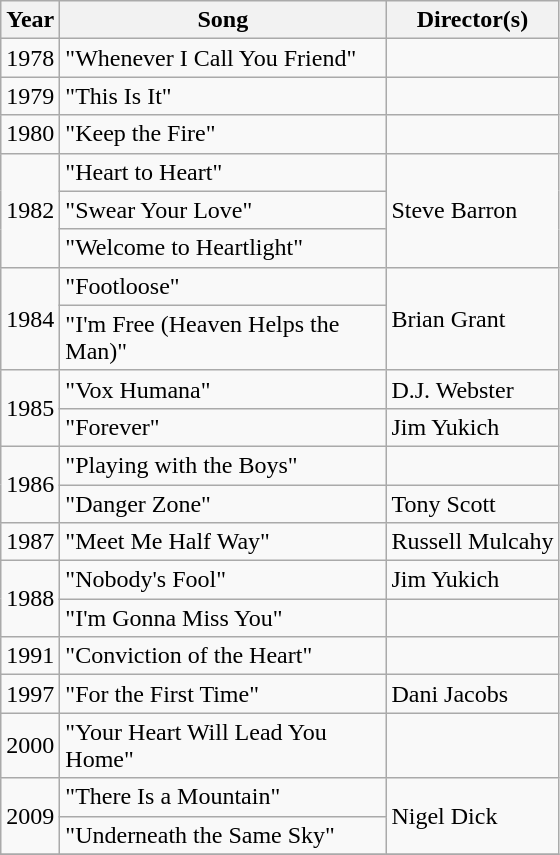<table class="wikitable">
<tr>
<th>Year</th>
<th style="width:210px;">Song</th>
<th>Director(s)</th>
</tr>
<tr>
<td>1978</td>
<td>"Whenever I Call You Friend"</td>
<td></td>
</tr>
<tr>
<td>1979</td>
<td>"This Is It"</td>
<td></td>
</tr>
<tr>
<td>1980</td>
<td>"Keep the Fire"</td>
<td></td>
</tr>
<tr>
<td rowspan="3">1982</td>
<td>"Heart to Heart"</td>
<td rowspan="3">Steve Barron</td>
</tr>
<tr>
<td>"Swear Your Love"</td>
</tr>
<tr>
<td>"Welcome to Heartlight"</td>
</tr>
<tr>
<td rowspan="2">1984</td>
<td>"Footloose"</td>
<td rowspan="2">Brian Grant</td>
</tr>
<tr>
<td>"I'm Free (Heaven Helps the Man)"</td>
</tr>
<tr>
<td rowspan="2">1985</td>
<td>"Vox Humana"</td>
<td>D.J. Webster</td>
</tr>
<tr>
<td>"Forever"</td>
<td>Jim Yukich</td>
</tr>
<tr>
<td rowspan="2">1986</td>
<td>"Playing with the Boys"</td>
<td></td>
</tr>
<tr>
<td>"Danger Zone"</td>
<td>Tony Scott</td>
</tr>
<tr>
<td>1987</td>
<td>"Meet Me Half Way"</td>
<td>Russell Mulcahy</td>
</tr>
<tr>
<td rowspan="2">1988</td>
<td>"Nobody's Fool"</td>
<td>Jim Yukich</td>
</tr>
<tr>
<td>"I'm Gonna Miss You"</td>
<td></td>
</tr>
<tr>
<td>1991</td>
<td>"Conviction of the Heart"</td>
<td></td>
</tr>
<tr>
<td>1997</td>
<td>"For the First Time"</td>
<td>Dani Jacobs</td>
</tr>
<tr>
<td>2000</td>
<td>"Your Heart Will Lead You Home"</td>
<td></td>
</tr>
<tr>
<td rowspan="2">2009</td>
<td>"There Is a Mountain"</td>
<td rowspan="2">Nigel Dick</td>
</tr>
<tr>
<td>"Underneath the Same Sky"</td>
</tr>
<tr>
</tr>
</table>
